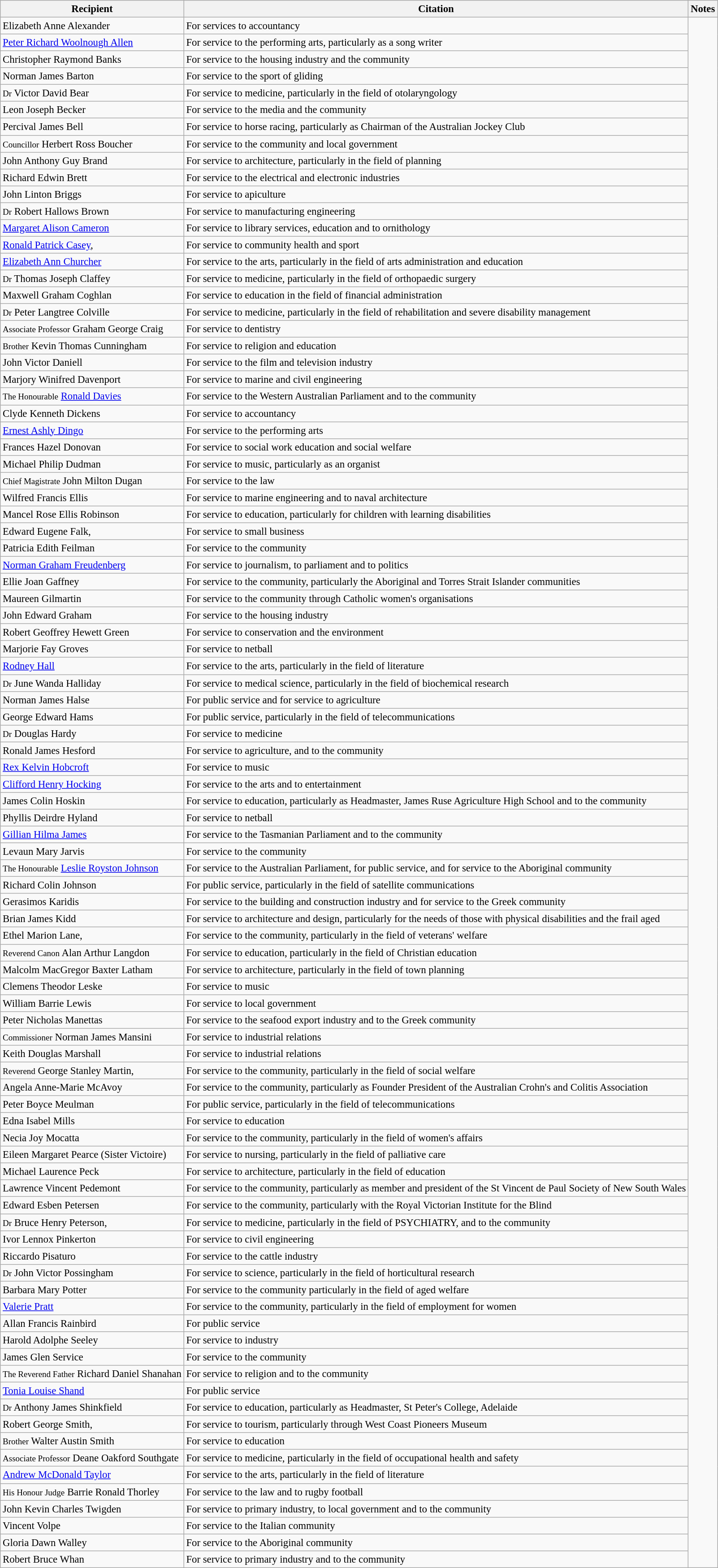<table class="wikitable" style="font-size:95%;">
<tr>
<th>Recipient</th>
<th>Citation</th>
<th>Notes</th>
</tr>
<tr>
<td>Elizabeth Anne Alexander</td>
<td>For services to accountancy</td>
<td rowspan="92"></td>
</tr>
<tr>
<td><a href='#'>Peter Richard Woolnough Allen</a></td>
<td>For service to the performing arts, particularly as a song writer</td>
</tr>
<tr>
<td>Christopher Raymond Banks</td>
<td>For service to the housing industry and the community</td>
</tr>
<tr>
<td>Norman James Barton</td>
<td>For service to the sport of gliding</td>
</tr>
<tr>
<td><small>Dr</small> Victor David Bear</td>
<td>For service to medicine, particularly in the field of otolaryngology</td>
</tr>
<tr>
<td>Leon Joseph Becker</td>
<td>For service to the media and the community</td>
</tr>
<tr>
<td>Percival James Bell</td>
<td>For service to horse racing, particularly as Chairman of the Australian Jockey Club</td>
</tr>
<tr>
<td><small>Councillor</small> Herbert Ross Boucher</td>
<td>For service to the community and local government</td>
</tr>
<tr>
<td>John Anthony Guy Brand</td>
<td>For service to architecture, particularly in the field of planning</td>
</tr>
<tr>
<td>Richard Edwin Brett</td>
<td>For service to the electrical and electronic industries</td>
</tr>
<tr>
<td>John Linton Briggs</td>
<td>For service to apiculture</td>
</tr>
<tr>
<td><small>Dr</small> Robert Hallows Brown</td>
<td>For service to manufacturing engineering</td>
</tr>
<tr>
<td><a href='#'>Margaret Alison Cameron</a></td>
<td>For service to library services, education and to ornithology</td>
</tr>
<tr>
<td><a href='#'>Ronald Patrick Casey</a>, </td>
<td>For service to community health and sport</td>
</tr>
<tr>
<td><a href='#'>Elizabeth Ann Churcher</a></td>
<td>For service to the arts, particularly in the field of arts administration and education</td>
</tr>
<tr>
<td><small>Dr</small> Thomas Joseph Claffey</td>
<td>For service to medicine, particularly in the field of orthopaedic surgery</td>
</tr>
<tr>
<td>Maxwell Graham Coghlan</td>
<td>For service to education in the field of financial administration</td>
</tr>
<tr>
<td><small>Dr</small> Peter Langtree Colville</td>
<td>For service to medicine, particularly in the field of rehabilitation and severe disability management</td>
</tr>
<tr>
<td><small>Associate Professor</small> Graham George Craig</td>
<td>For service to dentistry</td>
</tr>
<tr>
<td><small>Brother</small> Kevin Thomas Cunningham</td>
<td>For service to religion and education</td>
</tr>
<tr>
<td>John Victor Daniell</td>
<td>For service to the film and television industry</td>
</tr>
<tr>
<td>Marjory Winifred Davenport</td>
<td>For service to marine and civil engineering</td>
</tr>
<tr>
<td><small>The Honourable</small> <a href='#'>Ronald Davies</a></td>
<td>For service to the Western Australian Parliament and to the community</td>
</tr>
<tr>
<td>Clyde Kenneth Dickens</td>
<td>For service to accountancy</td>
</tr>
<tr>
<td><a href='#'>Ernest Ashly Dingo</a></td>
<td>For service to the performing arts</td>
</tr>
<tr>
<td>Frances Hazel Donovan</td>
<td>For service to social work education and social welfare</td>
</tr>
<tr>
<td>Michael Philip Dudman</td>
<td>For service to music, particularly as an organist</td>
</tr>
<tr>
<td><small>Chief Magistrate</small> John Milton Dugan</td>
<td>For service to the law</td>
</tr>
<tr>
<td>Wilfred Francis Ellis</td>
<td>For service to marine engineering and to naval architecture</td>
</tr>
<tr>
<td>Mancel Rose Ellis Robinson</td>
<td>For service to education, particularly for children with learning disabilities</td>
</tr>
<tr>
<td>Edward Eugene Falk, </td>
<td>For service to small business</td>
</tr>
<tr>
<td>Patricia Edith Feilman</td>
<td>For service to the community</td>
</tr>
<tr>
<td><a href='#'>Norman Graham Freudenberg</a></td>
<td>For service to journalism, to parliament and to politics</td>
</tr>
<tr>
<td>Ellie Joan Gaffney</td>
<td>For service to the community, particularly the Aboriginal and Torres Strait Islander communities</td>
</tr>
<tr>
<td>Maureen Gilmartin</td>
<td>For service to the community through Catholic women's organisations</td>
</tr>
<tr>
<td>John Edward Graham</td>
<td>For service to the housing industry</td>
</tr>
<tr>
<td>Robert Geoffrey Hewett Green</td>
<td>For service to conservation and the environment</td>
</tr>
<tr>
<td>Marjorie Fay Groves</td>
<td>For service to netball</td>
</tr>
<tr>
<td><a href='#'>Rodney Hall</a></td>
<td>For service to the arts, particularly in the field of literature</td>
</tr>
<tr>
<td><small>Dr</small> June Wanda Halliday</td>
<td>For service to medical science, particularly in the field of biochemical research</td>
</tr>
<tr>
<td>Norman James Halse</td>
<td>For public service and for service to agriculture</td>
</tr>
<tr>
<td>George Edward Hams</td>
<td>For public service, particularly in the field of telecommunications</td>
</tr>
<tr>
<td><small>Dr</small> Douglas Hardy</td>
<td>For service to medicine</td>
</tr>
<tr>
<td>Ronald James Hesford</td>
<td>For service to agriculture, and to the community</td>
</tr>
<tr>
<td><a href='#'>Rex Kelvin Hobcroft</a></td>
<td>For service to music</td>
</tr>
<tr>
<td><a href='#'>Clifford Henry Hocking</a></td>
<td>For service to the arts and to entertainment</td>
</tr>
<tr>
<td>James Colin Hoskin</td>
<td>For service to education, particularly as Headmaster, James Ruse Agriculture High School and to the community</td>
</tr>
<tr>
<td>Phyllis Deirdre Hyland</td>
<td>For service to netball</td>
</tr>
<tr>
<td><a href='#'>Gillian Hilma James</a></td>
<td>For service to the Tasmanian Parliament and to the community</td>
</tr>
<tr>
<td>Levaun Mary Jarvis</td>
<td>For service to the community</td>
</tr>
<tr>
<td><small>The Honourable</small> <a href='#'>Leslie Royston Johnson</a></td>
<td>For service to the Australian Parliament, for public service, and for service to the Aboriginal community</td>
</tr>
<tr>
<td>Richard Colin Johnson</td>
<td>For public service, particularly in the field of satellite communications</td>
</tr>
<tr>
<td>Gerasimos Karidis</td>
<td>For service to the building and construction industry and for service to the Greek community</td>
</tr>
<tr>
<td>Brian James Kidd</td>
<td>For service to architecture and design, particularly for the needs of those with physical disabilities and the frail aged</td>
</tr>
<tr>
<td>Ethel Marion Lane, </td>
<td>For service to the community, particularly in the field of veterans' welfare</td>
</tr>
<tr>
<td><small>Reverend Canon</small> Alan Arthur Langdon</td>
<td>For service to education, particularly in the field of Christian education</td>
</tr>
<tr>
<td>Malcolm MacGregor Baxter Latham</td>
<td>For service to architecture, particularly in the field of town planning</td>
</tr>
<tr>
<td>Clemens Theodor Leske</td>
<td>For service to music</td>
</tr>
<tr>
<td>William Barrie Lewis</td>
<td>For service to local government</td>
</tr>
<tr>
<td>Peter Nicholas Manettas</td>
<td>For service to the seafood export industry and to the Greek community</td>
</tr>
<tr>
<td><small>Commissioner</small> Norman James Mansini</td>
<td>For service to industrial relations</td>
</tr>
<tr>
<td>Keith Douglas Marshall</td>
<td>For service to industrial relations</td>
</tr>
<tr>
<td><small>Reverend</small> George Stanley Martin, </td>
<td>For service to the community, particularly in the field of social welfare</td>
</tr>
<tr>
<td>Angela Anne-Marie McAvoy</td>
<td>For service to the community, particularly as Founder President of the Australian Crohn's and Colitis Association</td>
</tr>
<tr>
<td>Peter Boyce Meulman</td>
<td>For public service, particularly in the field of telecommunications</td>
</tr>
<tr>
<td>Edna Isabel Mills</td>
<td>For service to education</td>
</tr>
<tr>
<td>Necia Joy Mocatta</td>
<td>For service to the community, particularly in the field of women's affairs</td>
</tr>
<tr>
<td>Eileen Margaret Pearce (Sister Victoire)</td>
<td>For service to nursing, particularly in the field of palliative care</td>
</tr>
<tr>
<td>Michael Laurence Peck</td>
<td>For service to architecture, particularly in the field of education</td>
</tr>
<tr>
<td>Lawrence Vincent Pedemont</td>
<td>For service to the community, particularly as member and president of the St Vincent de Paul Society of New South Wales</td>
</tr>
<tr>
<td>Edward Esben Petersen</td>
<td>For service to the community, particularly with the Royal Victorian Institute for the Blind</td>
</tr>
<tr>
<td><small>Dr</small> Bruce Henry Peterson, </td>
<td>For service to medicine, particularly in the field of PSYCHIATRY, and to the community</td>
</tr>
<tr>
<td>Ivor Lennox Pinkerton</td>
<td>For service to civil engineering</td>
</tr>
<tr>
<td>Riccardo Pisaturo</td>
<td>For service to the cattle industry</td>
</tr>
<tr>
<td><small>Dr</small> John Victor Possingham</td>
<td>For service to science, particularly in the field of horticultural research</td>
</tr>
<tr>
<td>Barbara Mary Potter</td>
<td>For service to the community particularly in the field of aged welfare</td>
</tr>
<tr>
<td><a href='#'>Valerie Pratt</a></td>
<td>For service to the community, particularly in the field of employment for women</td>
</tr>
<tr>
<td>Allan Francis Rainbird</td>
<td>For public service</td>
</tr>
<tr>
<td>Harold Adolphe Seeley</td>
<td>For service to industry</td>
</tr>
<tr>
<td>James Glen Service</td>
<td>For service to the community</td>
</tr>
<tr>
<td><small>The Reverend Father</small> Richard Daniel Shanahan</td>
<td>For service to religion and to the community</td>
</tr>
<tr>
<td><a href='#'>Tonia Louise Shand</a></td>
<td>For public service</td>
</tr>
<tr>
<td><small>Dr</small> Anthony James Shinkfield</td>
<td>For service to education, particularly as Headmaster, St Peter's College, Adelaide</td>
</tr>
<tr>
<td>Robert George Smith, </td>
<td>For service to tourism, particularly through West Coast Pioneers Museum</td>
</tr>
<tr>
<td><small>Brother</small> Walter Austin Smith</td>
<td>For service to education</td>
</tr>
<tr>
<td><small>Associate Professor</small> Deane Oakford Southgate</td>
<td>For service to medicine, particularly in the field of occupational health and safety</td>
</tr>
<tr>
<td><a href='#'>Andrew McDonald Taylor</a></td>
<td>For service to the arts, particularly in the field of literature</td>
</tr>
<tr>
<td><small>His Honour Judge</small> Barrie Ronald Thorley</td>
<td>For service to the law and to rugby football</td>
</tr>
<tr>
<td>John Kevin Charles Twigden</td>
<td>For service to primary industry, to local government and to the community</td>
</tr>
<tr>
<td>Vincent Volpe</td>
<td>For service to the Italian community</td>
</tr>
<tr>
<td>Gloria Dawn Walley</td>
<td>For service to the Aboriginal community</td>
</tr>
<tr>
<td>Robert Bruce Whan</td>
<td>For service to primary industry and to the community</td>
</tr>
</table>
